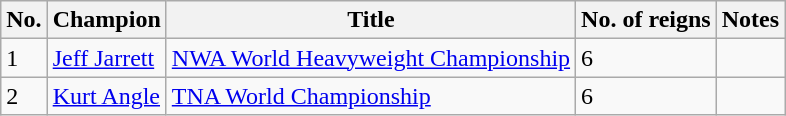<table class="wikitable">
<tr>
<th>No.</th>
<th>Champion</th>
<th>Title</th>
<th>No. of reigns</th>
<th>Notes</th>
</tr>
<tr>
<td>1</td>
<td><a href='#'>Jeff Jarrett</a></td>
<td><a href='#'>NWA World Heavyweight Championship</a></td>
<td>6</td>
<td></td>
</tr>
<tr>
<td>2</td>
<td><a href='#'>Kurt Angle</a></td>
<td><a href='#'>TNA World Championship</a></td>
<td>6</td>
<td></td>
</tr>
</table>
